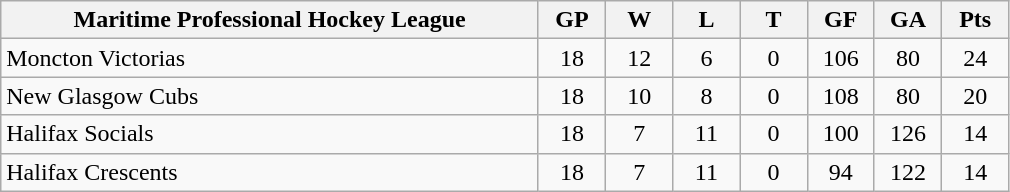<table class="wikitable">
<tr>
<th bgcolor="#DDDDFF" width="40%">Maritime Professional Hockey League</th>
<th bgcolor="#DDDDFF" width="5%">GP</th>
<th bgcolor="#DDDDFF" width="5%">W</th>
<th bgcolor="#DDDDFF" width="5%">L</th>
<th bgcolor="#DDDDFF" width="5%">T</th>
<th bgcolor="#DDDDFF" width="5%">GF</th>
<th bgcolor="#DDDDFF" width="5%">GA</th>
<th bgcolor="#DDDDFF" width="5%">Pts</th>
</tr>
<tr align="center">
<td align="left">Moncton Victorias</td>
<td>18</td>
<td>12</td>
<td>6</td>
<td>0</td>
<td>106</td>
<td>80</td>
<td>24</td>
</tr>
<tr align="center">
<td align="left">New Glasgow Cubs</td>
<td>18</td>
<td>10</td>
<td>8</td>
<td>0</td>
<td>108</td>
<td>80</td>
<td>20</td>
</tr>
<tr align="center">
<td align="left">Halifax Socials</td>
<td>18</td>
<td>7</td>
<td>11</td>
<td>0</td>
<td>100</td>
<td>126</td>
<td>14</td>
</tr>
<tr align="center">
<td align="left">Halifax Crescents</td>
<td>18</td>
<td>7</td>
<td>11</td>
<td>0</td>
<td>94</td>
<td>122</td>
<td>14</td>
</tr>
</table>
